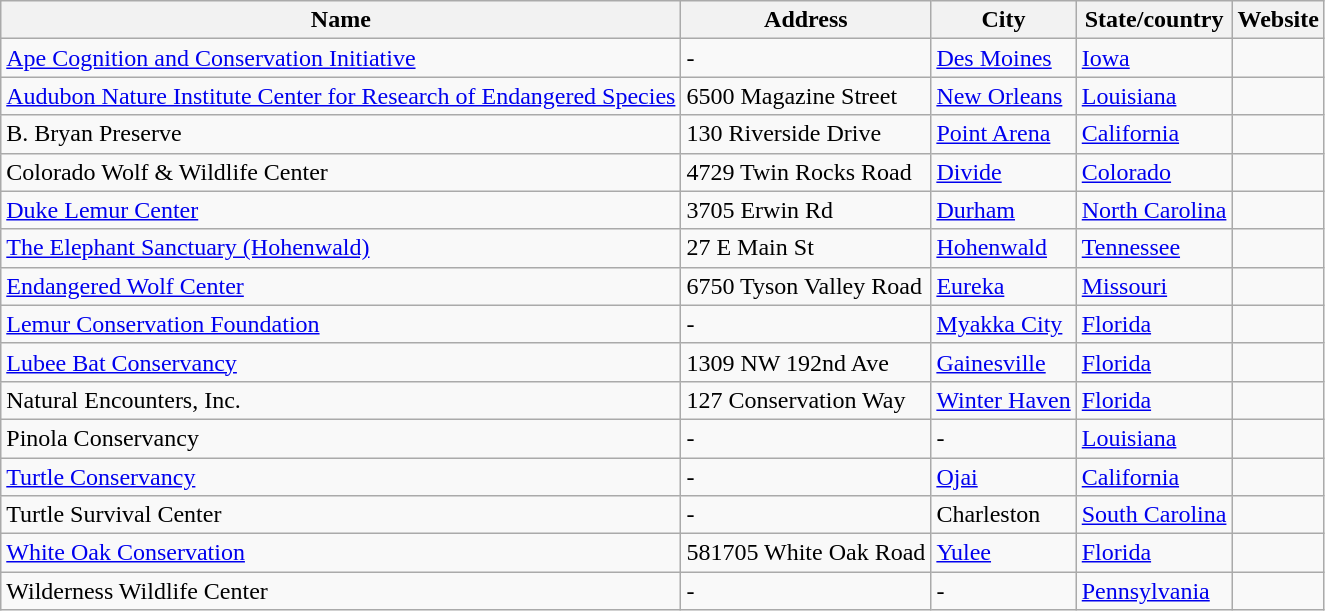<table class="wikitable sortable">
<tr>
<th>Name</th>
<th>Address</th>
<th>City</th>
<th>State/country</th>
<th>Website</th>
</tr>
<tr>
<td><a href='#'>Ape Cognition and Conservation Initiative</a></td>
<td>-</td>
<td><a href='#'>Des Moines</a></td>
<td><a href='#'>Iowa</a></td>
<td></td>
</tr>
<tr>
<td><a href='#'>Audubon Nature Institute Center for Research of Endangered Species</a></td>
<td>6500 Magazine Street</td>
<td><a href='#'>New Orleans</a></td>
<td><a href='#'>Louisiana</a></td>
<td></td>
</tr>
<tr>
<td>B. Bryan Preserve</td>
<td>130 Riverside Drive</td>
<td><a href='#'>Point Arena</a></td>
<td><a href='#'>California</a></td>
<td></td>
</tr>
<tr>
<td>Colorado Wolf & Wildlife Center</td>
<td>4729 Twin Rocks Road</td>
<td><a href='#'>Divide</a></td>
<td><a href='#'>Colorado</a></td>
<td></td>
</tr>
<tr>
<td><a href='#'>Duke Lemur Center</a></td>
<td>3705 Erwin Rd</td>
<td><a href='#'>Durham</a></td>
<td><a href='#'>North Carolina</a></td>
<td></td>
</tr>
<tr>
<td><a href='#'>The Elephant Sanctuary (Hohenwald)</a></td>
<td>27 E Main St</td>
<td><a href='#'>Hohenwald</a></td>
<td><a href='#'>Tennessee</a></td>
<td></td>
</tr>
<tr>
<td><a href='#'>Endangered Wolf Center</a></td>
<td>6750 Tyson Valley Road</td>
<td><a href='#'>Eureka</a></td>
<td><a href='#'>Missouri</a></td>
<td></td>
</tr>
<tr>
<td><a href='#'>Lemur Conservation Foundation</a></td>
<td>-</td>
<td><a href='#'>Myakka City</a></td>
<td><a href='#'>Florida</a></td>
<td></td>
</tr>
<tr>
<td><a href='#'>Lubee Bat Conservancy</a></td>
<td>1309 NW 192nd Ave</td>
<td><a href='#'>Gainesville</a></td>
<td><a href='#'>Florida</a></td>
<td></td>
</tr>
<tr>
<td>Natural Encounters, Inc.</td>
<td>127 Conservation Way</td>
<td><a href='#'>Winter Haven</a></td>
<td><a href='#'>Florida</a></td>
<td></td>
</tr>
<tr>
<td>Pinola Conservancy</td>
<td>-</td>
<td>-</td>
<td><a href='#'>Louisiana</a></td>
<td></td>
</tr>
<tr>
<td><a href='#'>Turtle Conservancy</a></td>
<td>-</td>
<td><a href='#'>Ojai</a></td>
<td><a href='#'>California</a></td>
<td></td>
</tr>
<tr>
<td>Turtle Survival Center</td>
<td>-</td>
<td>Charleston</td>
<td><a href='#'>South Carolina</a></td>
<td></td>
</tr>
<tr>
<td><a href='#'>White Oak Conservation</a></td>
<td>581705 White Oak Road</td>
<td><a href='#'>Yulee</a></td>
<td><a href='#'>Florida</a></td>
<td></td>
</tr>
<tr>
<td>Wilderness Wildlife Center</td>
<td>-</td>
<td>-</td>
<td><a href='#'>Pennsylvania</a></td>
<td></td>
</tr>
</table>
